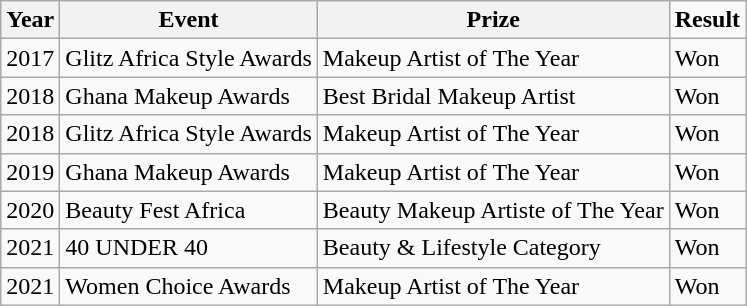<table class="wikitable">
<tr>
<th>Year</th>
<th>Event</th>
<th>Prize</th>
<td><strong>Result</strong></td>
</tr>
<tr>
<td>2017</td>
<td>Glitz Africa Style Awards</td>
<td>Makeup Artist of The Year</td>
<td>Won</td>
</tr>
<tr>
<td>2018</td>
<td>Ghana Makeup Awards</td>
<td>Best Bridal Makeup Artist</td>
<td>Won</td>
</tr>
<tr>
<td>2018</td>
<td>Glitz Africa Style Awards</td>
<td>Makeup Artist of The Year</td>
<td>Won</td>
</tr>
<tr>
<td>2019</td>
<td>Ghana Makeup Awards</td>
<td>Makeup Artist of The Year</td>
<td>Won</td>
</tr>
<tr>
<td>2020</td>
<td>Beauty Fest Africa</td>
<td>Beauty Makeup Artiste of The Year</td>
<td>Won</td>
</tr>
<tr>
<td>2021</td>
<td>40 UNDER 40</td>
<td>Beauty & Lifestyle Category</td>
<td>Won </td>
</tr>
<tr>
<td>2021</td>
<td>Women Choice Awards</td>
<td>Makeup Artist of The Year</td>
<td>Won </td>
</tr>
</table>
